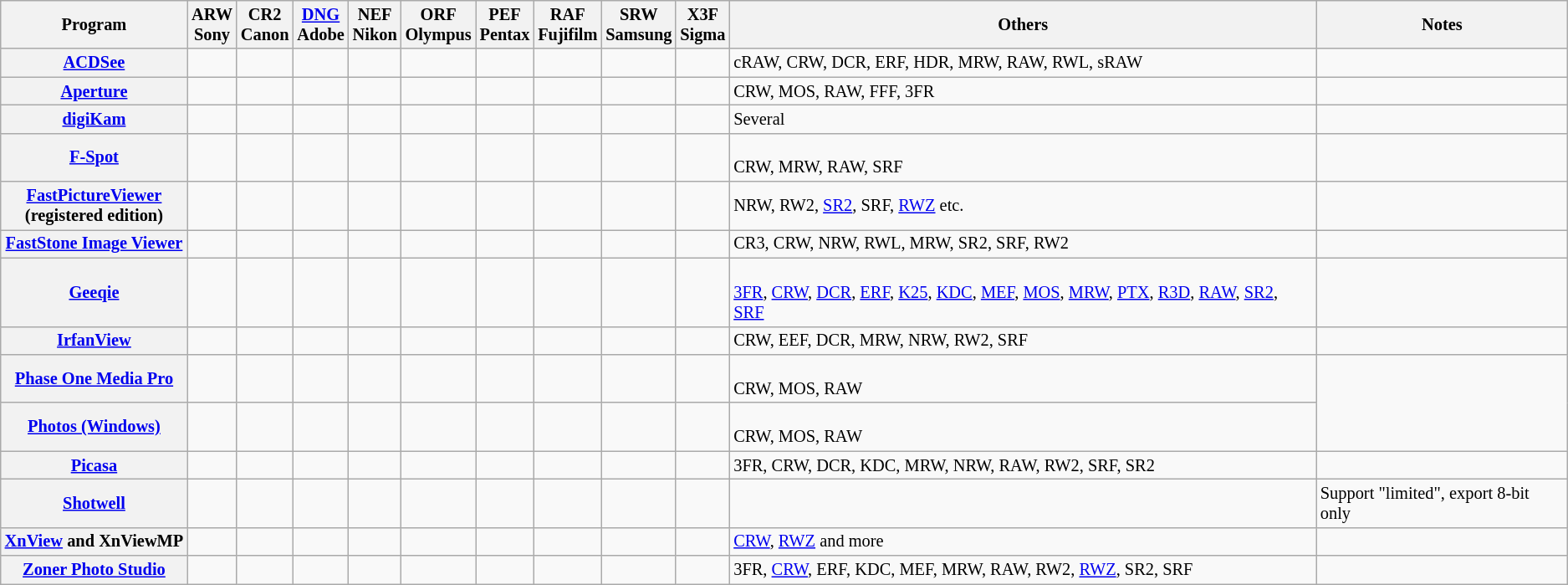<table class="wikitable sortable sticky-header" style="font-size: 85%; width: auto;">
<tr>
<th>Program</th>
<th>ARW<br><span>Sony</span></th>
<th>CR2<br><span>Canon</span></th>
<th><a href='#'>DNG</a><br><span>Adobe</span></th>
<th>NEF<br><span>Nikon</span></th>
<th>ORF<br><span>Olympus</span></th>
<th>PEF<br><span>Pentax</span></th>
<th>RAF<br><span>Fujifilm</span></th>
<th>SRW<br><span>Samsung</span></th>
<th>X3F<br><span>Sigma</span></th>
<th>Others</th>
<th>Notes</th>
</tr>
<tr>
<th scope="row"><a href='#'>ACDSee</a></th>
<td></td>
<td></td>
<td></td>
<td></td>
<td></td>
<td></td>
<td></td>
<td></td>
<td></td>
<td>cRAW, CRW, DCR, ERF, HDR, MRW, RAW, RWL, sRAW</td>
<td></td>
</tr>
<tr>
<th scope="row"><a href='#'>Aperture</a></th>
<td></td>
<td></td>
<td></td>
<td></td>
<td></td>
<td></td>
<td></td>
<td></td>
<td></td>
<td>CRW, MOS, RAW, FFF, 3FR</td>
<td></td>
</tr>
<tr>
<th scope="row"><a href='#'>digiKam</a></th>
<td></td>
<td></td>
<td></td>
<td></td>
<td></td>
<td></td>
<td></td>
<td></td>
<td></td>
<td>Several</td>
<td></td>
</tr>
<tr>
<th scope="row"><a href='#'>F-Spot</a></th>
<td></td>
<td></td>
<td></td>
<td></td>
<td></td>
<td></td>
<td></td>
<td></td>
<td></td>
<td><br>CRW, MRW, RAW, SRF</td>
</tr>
<tr>
<th scope="row"><a href='#'>FastPictureViewer</a><br>(registered edition)</th>
<td></td>
<td></td>
<td></td>
<td></td>
<td></td>
<td></td>
<td></td>
<td></td>
<td></td>
<td>NRW, RW2, <a href='#'>SR2</a>, SRF, <a href='#'>RWZ</a> etc.</td>
<td></td>
</tr>
<tr>
<th scope="row"><a href='#'>FastStone Image Viewer</a></th>
<td></td>
<td></td>
<td></td>
<td></td>
<td></td>
<td></td>
<td></td>
<td></td>
<td></td>
<td>CR3, CRW, NRW, RWL, MRW, SR2, SRF, RW2</td>
<td></td>
</tr>
<tr>
<th scope="row"><a href='#'>Geeqie</a></th>
<td></td>
<td></td>
<td></td>
<td></td>
<td></td>
<td></td>
<td></td>
<td></td>
<td></td>
<td><br><a href='#'>3FR</a>, <a href='#'>CRW</a>, <a href='#'>DCR</a>, <a href='#'>ERF</a>, <a href='#'>K25</a>, <a href='#'>KDC</a>, <a href='#'>MEF</a>, <a href='#'>MOS</a>, <a href='#'>MRW</a>, <a href='#'>PTX</a>, <a href='#'>R3D</a>, <a href='#'>RAW</a>, <a href='#'>SR2</a>, <a href='#'>SRF</a></td>
</tr>
<tr>
<th scope="row"><a href='#'>IrfanView</a></th>
<td></td>
<td></td>
<td></td>
<td></td>
<td></td>
<td></td>
<td></td>
<td></td>
<td></td>
<td>CRW, EEF, DCR, MRW, NRW, RW2, SRF</td>
<td></td>
</tr>
<tr>
<th scope="row"><a href='#'>Phase One Media Pro</a></th>
<td></td>
<td></td>
<td></td>
<td></td>
<td></td>
<td></td>
<td></td>
<td></td>
<td></td>
<td><br>CRW, MOS, RAW</td>
</tr>
<tr>
<th><a href='#'>Photos (Windows)</a></th>
<td></td>
<td></td>
<td></td>
<td></td>
<td></td>
<td></td>
<td></td>
<td></td>
<td></td>
<td><br>CRW, MOS, RAW</td>
</tr>
<tr>
<th scope="row"><a href='#'>Picasa</a></th>
<td></td>
<td></td>
<td></td>
<td></td>
<td></td>
<td></td>
<td></td>
<td></td>
<td></td>
<td>3FR, CRW, DCR, KDC, MRW, NRW, RAW, RW2, SRF, SR2</td>
<td></td>
</tr>
<tr>
<th scope="row"><a href='#'>Shotwell</a></th>
<td></td>
<td></td>
<td></td>
<td></td>
<td></td>
<td></td>
<td></td>
<td></td>
<td></td>
<td></td>
<td>Support "limited", export 8-bit only </td>
</tr>
<tr>
<th scope="row"><a href='#'>XnView</a> and XnViewMP</th>
<td></td>
<td></td>
<td></td>
<td></td>
<td></td>
<td></td>
<td></td>
<td></td>
<td></td>
<td><a href='#'>CRW</a>, <a href='#'>RWZ</a> and more</td>
<td></td>
</tr>
<tr>
<th scope="row"><a href='#'>Zoner Photo Studio</a></th>
<td></td>
<td></td>
<td></td>
<td></td>
<td></td>
<td></td>
<td></td>
<td></td>
<td></td>
<td>3FR, <a href='#'>CRW</a>, ERF, KDC, MEF, MRW, RAW, RW2, <a href='#'>RWZ</a>, SR2, SRF</td>
<td></td>
</tr>
</table>
